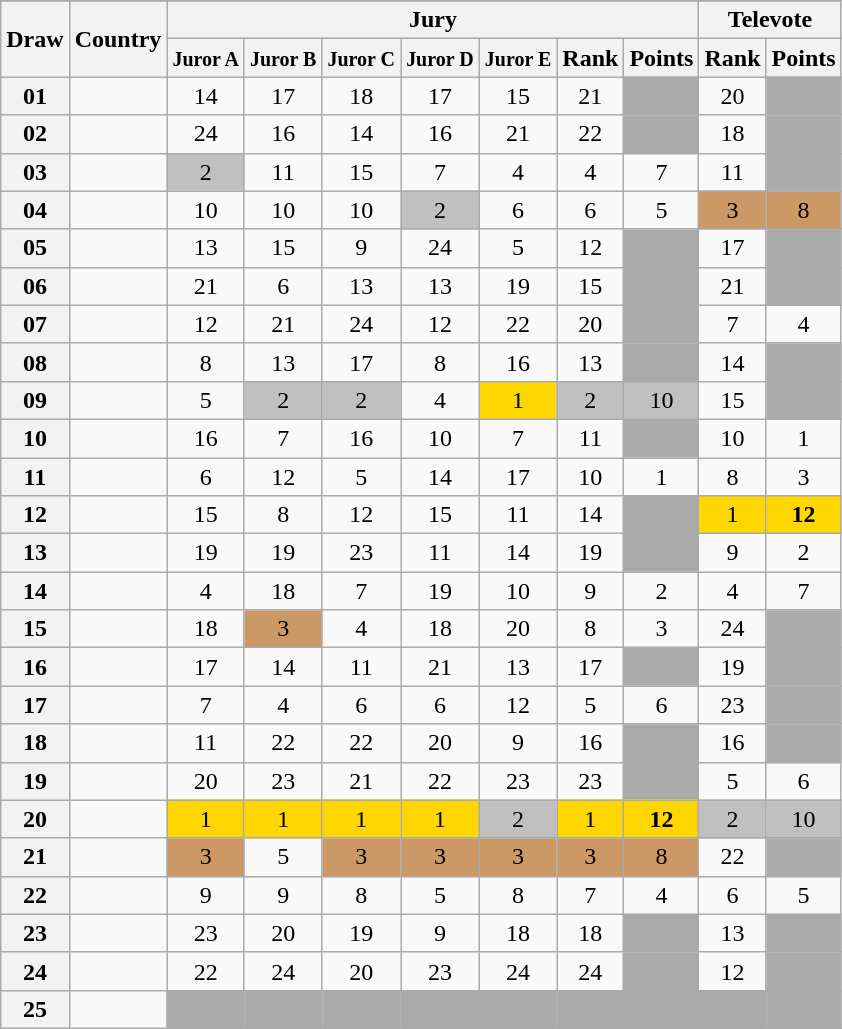<table class="sortable wikitable collapsible plainrowheaders" style="text-align:center;">
<tr>
</tr>
<tr>
<th scope="col" rowspan="2">Draw</th>
<th scope="col" rowspan="2">Country</th>
<th scope="col" colspan="7">Jury</th>
<th scope="col" colspan="2">Televote</th>
</tr>
<tr>
<th scope="col"><small>Juror A</small></th>
<th scope="col"><small>Juror B</small></th>
<th scope="col"><small>Juror C</small></th>
<th scope="col"><small>Juror D</small></th>
<th scope="col"><small>Juror E</small></th>
<th scope="col">Rank</th>
<th scope="col">Points</th>
<th scope="col">Rank</th>
<th scope="col">Points</th>
</tr>
<tr>
<th scope="row" style="text-align:center;">01</th>
<td style="text-align:left;"></td>
<td>14</td>
<td>17</td>
<td>18</td>
<td>17</td>
<td>15</td>
<td>21</td>
<td style="background:#AAAAAA;"></td>
<td>20</td>
<td style="background:#AAAAAA;"></td>
</tr>
<tr>
<th scope="row" style="text-align:center;">02</th>
<td style="text-align:left;"></td>
<td>24</td>
<td>16</td>
<td>14</td>
<td>16</td>
<td>21</td>
<td>22</td>
<td style="background:#AAAAAA;"></td>
<td>18</td>
<td style="background:#AAAAAA;"></td>
</tr>
<tr>
<th scope="row" style="text-align:center;">03</th>
<td style="text-align:left;"></td>
<td style="background:silver;">2</td>
<td>11</td>
<td>15</td>
<td>7</td>
<td>4</td>
<td>4</td>
<td>7</td>
<td>11</td>
<td style="background:#AAAAAA;"></td>
</tr>
<tr>
<th scope="row" style="text-align:center;">04</th>
<td style="text-align:left;"></td>
<td>10</td>
<td>10</td>
<td>10</td>
<td style="background:silver;">2</td>
<td>6</td>
<td>6</td>
<td>5</td>
<td style="background:#CC9966;">3</td>
<td style="background:#CC9966;">8</td>
</tr>
<tr>
<th scope="row" style="text-align:center;">05</th>
<td style="text-align:left;"></td>
<td>13</td>
<td>15</td>
<td>9</td>
<td>24</td>
<td>5</td>
<td>12</td>
<td style="background:#AAAAAA;"></td>
<td>17</td>
<td style="background:#AAAAAA;"></td>
</tr>
<tr>
<th scope="row" style="text-align:center;">06</th>
<td style="text-align:left;"></td>
<td>21</td>
<td>6</td>
<td>13</td>
<td>13</td>
<td>19</td>
<td>15</td>
<td style="background:#AAAAAA;"></td>
<td>21</td>
<td style="background:#AAAAAA;"></td>
</tr>
<tr>
<th scope="row" style="text-align:center;">07</th>
<td style="text-align:left;"></td>
<td>12</td>
<td>21</td>
<td>24</td>
<td>12</td>
<td>22</td>
<td>20</td>
<td style="background:#AAAAAA;"></td>
<td>7</td>
<td>4</td>
</tr>
<tr>
<th scope="row" style="text-align:center;">08</th>
<td style="text-align:left;"></td>
<td>8</td>
<td>13</td>
<td>17</td>
<td>8</td>
<td>16</td>
<td>13</td>
<td style="background:#AAAAAA;"></td>
<td>14</td>
<td style="background:#AAAAAA;"></td>
</tr>
<tr>
<th scope="row" style="text-align:center;">09</th>
<td style="text-align:left;"></td>
<td>5</td>
<td style="background:silver;">2</td>
<td style="background:silver;">2</td>
<td>4</td>
<td style="background:gold;">1</td>
<td style="background:silver;">2</td>
<td style="background:silver;">10</td>
<td>15</td>
<td style="background:#AAAAAA;"></td>
</tr>
<tr>
<th scope="row" style="text-align:center;">10</th>
<td style="text-align:left;"></td>
<td>16</td>
<td>7</td>
<td>16</td>
<td>10</td>
<td>7</td>
<td>11</td>
<td style="background:#AAAAAA;"></td>
<td>10</td>
<td>1</td>
</tr>
<tr>
<th scope="row" style="text-align:center;">11</th>
<td style="text-align:left;"></td>
<td>6</td>
<td>12</td>
<td>5</td>
<td>14</td>
<td>17</td>
<td>10</td>
<td>1</td>
<td>8</td>
<td>3</td>
</tr>
<tr>
<th scope="row" style="text-align:center;">12</th>
<td style="text-align:left;"></td>
<td>15</td>
<td>8</td>
<td>12</td>
<td>15</td>
<td>11</td>
<td>14</td>
<td style="background:#AAAAAA;"></td>
<td style="background:gold;">1</td>
<td style="background:gold;"><strong>12</strong></td>
</tr>
<tr>
<th scope="row" style="text-align:center;">13</th>
<td style="text-align:left;"></td>
<td>19</td>
<td>19</td>
<td>23</td>
<td>11</td>
<td>14</td>
<td>19</td>
<td style="background:#AAAAAA;"></td>
<td>9</td>
<td>2</td>
</tr>
<tr>
<th scope="row" style="text-align:center;">14</th>
<td style="text-align:left;"></td>
<td>4</td>
<td>18</td>
<td>7</td>
<td>19</td>
<td>10</td>
<td>9</td>
<td>2</td>
<td>4</td>
<td>7</td>
</tr>
<tr>
<th scope="row" style="text-align:center;">15</th>
<td style="text-align:left;"></td>
<td>18</td>
<td style="background:#CC9966;">3</td>
<td>4</td>
<td>18</td>
<td>20</td>
<td>8</td>
<td>3</td>
<td>24</td>
<td style="background:#AAAAAA;"></td>
</tr>
<tr>
<th scope="row" style="text-align:center;">16</th>
<td style="text-align:left;"></td>
<td>17</td>
<td>14</td>
<td>11</td>
<td>21</td>
<td>13</td>
<td>17</td>
<td style="background:#AAAAAA;"></td>
<td>19</td>
<td style="background:#AAAAAA;"></td>
</tr>
<tr>
<th scope="row" style="text-align:center;">17</th>
<td style="text-align:left;"></td>
<td>7</td>
<td>4</td>
<td>6</td>
<td>6</td>
<td>12</td>
<td>5</td>
<td>6</td>
<td>23</td>
<td style="background:#AAAAAA;"></td>
</tr>
<tr>
<th scope="row" style="text-align:center;">18</th>
<td style="text-align:left;"></td>
<td>11</td>
<td>22</td>
<td>22</td>
<td>20</td>
<td>9</td>
<td>16</td>
<td style="background:#AAAAAA;"></td>
<td>16</td>
<td style="background:#AAAAAA;"></td>
</tr>
<tr>
<th scope="row" style="text-align:center;">19</th>
<td style="text-align:left;"></td>
<td>20</td>
<td>23</td>
<td>21</td>
<td>22</td>
<td>23</td>
<td>23</td>
<td style="background:#AAAAAA;"></td>
<td>5</td>
<td>6</td>
</tr>
<tr>
<th scope="row" style="text-align:center;">20</th>
<td style="text-align:left;"></td>
<td style="background:gold;">1</td>
<td style="background:gold;">1</td>
<td style="background:gold;">1</td>
<td style="background:gold;">1</td>
<td style="background:silver;">2</td>
<td style="background:gold;">1</td>
<td style="background:gold;"><strong>12</strong></td>
<td style="background:silver;">2</td>
<td style="background:silver;">10</td>
</tr>
<tr>
<th scope="row" style="text-align:center;">21</th>
<td style="text-align:left;"></td>
<td style="background:#CC9966;">3</td>
<td>5</td>
<td style="background:#CC9966;">3</td>
<td style="background:#CC9966;">3</td>
<td style="background:#CC9966;">3</td>
<td style="background:#CC9966;">3</td>
<td style="background:#CC9966;">8</td>
<td>22</td>
<td style="background:#AAAAAA;"></td>
</tr>
<tr>
<th scope="row" style="text-align:center;">22</th>
<td style="text-align:left;"></td>
<td>9</td>
<td>9</td>
<td>8</td>
<td>5</td>
<td>8</td>
<td>7</td>
<td>4</td>
<td>6</td>
<td>5</td>
</tr>
<tr>
<th scope="row" style="text-align:center;">23</th>
<td style="text-align:left;"></td>
<td>23</td>
<td>20</td>
<td>19</td>
<td>9</td>
<td>18</td>
<td>18</td>
<td style="background:#AAAAAA;"></td>
<td>13</td>
<td style="background:#AAAAAA;"></td>
</tr>
<tr>
<th scope="row" style="text-align:center;">24</th>
<td style="text-align:left;"></td>
<td>22</td>
<td>24</td>
<td>20</td>
<td>23</td>
<td>24</td>
<td>24</td>
<td style="background:#AAAAAA;"></td>
<td>12</td>
<td style="background:#AAAAAA;"></td>
</tr>
<tr class="sortbottom">
<th scope="row" style="text-align:center;">25</th>
<td style="text-align:left;"></td>
<td style="background:#AAAAAA;"></td>
<td style="background:#AAAAAA;"></td>
<td style="background:#AAAAAA;"></td>
<td style="background:#AAAAAA;"></td>
<td style="background:#AAAAAA;"></td>
<td style="background:#AAAAAA;"></td>
<td style="background:#AAAAAA;"></td>
<td style="background:#AAAAAA;"></td>
<td style="background:#AAAAAA;"></td>
</tr>
</table>
